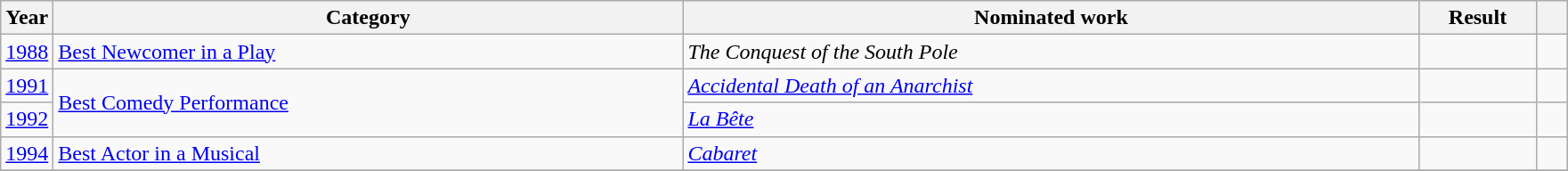<table class=wikitable>
<tr>
<th scope="col" style="width:1em;">Year</th>
<th scope="col" style="width:29em;">Category</th>
<th scope="col" style="width:34em;">Nominated work</th>
<th scope="col" style="width:5em;">Result</th>
<th scope="col" style="width:1em;"></th>
</tr>
<tr>
<td><a href='#'>1988</a></td>
<td><a href='#'>Best Newcomer in a Play</a></td>
<td><em>The Conquest of the South Pole</em></td>
<td></td>
<td></td>
</tr>
<tr>
<td><a href='#'>1991</a></td>
<td rowspan="2"><a href='#'>Best Comedy Performance</a></td>
<td><em><a href='#'>Accidental Death of an Anarchist</a></em></td>
<td></td>
<td></td>
</tr>
<tr>
<td><a href='#'>1992</a></td>
<td><em><a href='#'>La Bête</a></em></td>
<td></td>
<td></td>
</tr>
<tr>
<td><a href='#'>1994</a></td>
<td><a href='#'>Best Actor in a Musical</a></td>
<td><em><a href='#'>Cabaret</a></em></td>
<td></td>
<td></td>
</tr>
<tr>
</tr>
</table>
